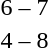<table style="text-align:center">
<tr>
<th width=200></th>
<th width=100></th>
<th width=200></th>
</tr>
<tr>
<td align=right></td>
<td>6 – 7</td>
<td align=left><strong></strong></td>
</tr>
<tr>
<td align=right></td>
<td>4 – 8</td>
<td align=left><strong></strong></td>
</tr>
</table>
